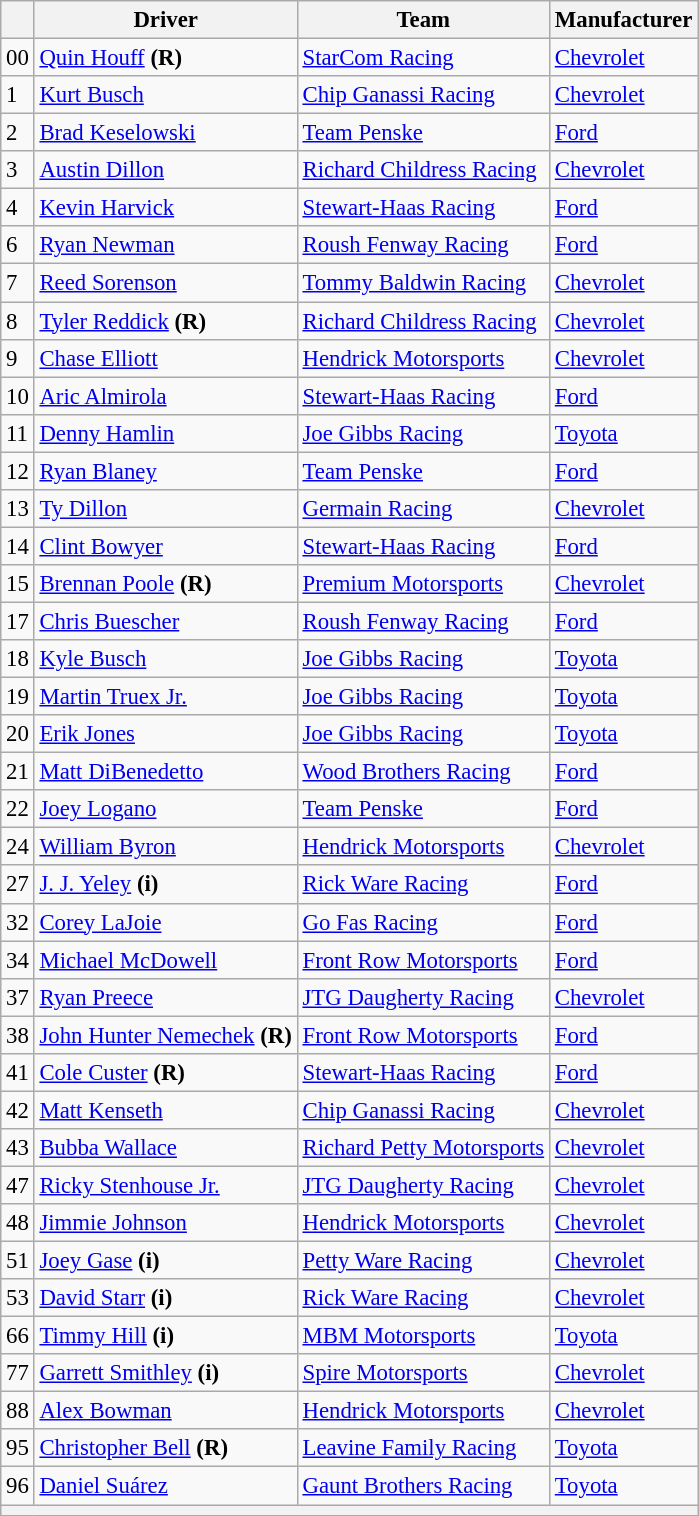<table class="wikitable" style="font-size:95%">
<tr>
<th></th>
<th>Driver</th>
<th>Team</th>
<th>Manufacturer</th>
</tr>
<tr>
<td>00</td>
<td><a href='#'>Quin Houff</a> <strong>(R)</strong></td>
<td><a href='#'>StarCom Racing</a></td>
<td><a href='#'>Chevrolet</a></td>
</tr>
<tr>
<td>1</td>
<td><a href='#'>Kurt Busch</a></td>
<td><a href='#'>Chip Ganassi Racing</a></td>
<td><a href='#'>Chevrolet</a></td>
</tr>
<tr>
<td>2</td>
<td><a href='#'>Brad Keselowski</a></td>
<td><a href='#'>Team Penske</a></td>
<td><a href='#'>Ford</a></td>
</tr>
<tr>
<td>3</td>
<td><a href='#'>Austin Dillon</a></td>
<td><a href='#'>Richard Childress Racing</a></td>
<td><a href='#'>Chevrolet</a></td>
</tr>
<tr>
<td>4</td>
<td><a href='#'>Kevin Harvick</a></td>
<td><a href='#'>Stewart-Haas Racing</a></td>
<td><a href='#'>Ford</a></td>
</tr>
<tr>
<td>6</td>
<td><a href='#'>Ryan Newman</a></td>
<td><a href='#'>Roush Fenway Racing</a></td>
<td><a href='#'>Ford</a></td>
</tr>
<tr>
<td>7</td>
<td><a href='#'>Reed Sorenson</a></td>
<td><a href='#'>Tommy Baldwin Racing</a></td>
<td><a href='#'>Chevrolet</a></td>
</tr>
<tr>
<td>8</td>
<td><a href='#'>Tyler Reddick</a> <strong>(R)</strong></td>
<td><a href='#'>Richard Childress Racing</a></td>
<td><a href='#'>Chevrolet</a></td>
</tr>
<tr>
<td>9</td>
<td><a href='#'>Chase Elliott</a></td>
<td><a href='#'>Hendrick Motorsports</a></td>
<td><a href='#'>Chevrolet</a></td>
</tr>
<tr>
<td>10</td>
<td><a href='#'>Aric Almirola</a></td>
<td><a href='#'>Stewart-Haas Racing</a></td>
<td><a href='#'>Ford</a></td>
</tr>
<tr>
<td>11</td>
<td><a href='#'>Denny Hamlin</a></td>
<td><a href='#'>Joe Gibbs Racing</a></td>
<td><a href='#'>Toyota</a></td>
</tr>
<tr>
<td>12</td>
<td><a href='#'>Ryan Blaney</a></td>
<td><a href='#'>Team Penske</a></td>
<td><a href='#'>Ford</a></td>
</tr>
<tr>
<td>13</td>
<td><a href='#'>Ty Dillon</a></td>
<td><a href='#'>Germain Racing</a></td>
<td><a href='#'>Chevrolet</a></td>
</tr>
<tr>
<td>14</td>
<td><a href='#'>Clint Bowyer</a></td>
<td><a href='#'>Stewart-Haas Racing</a></td>
<td><a href='#'>Ford</a></td>
</tr>
<tr>
<td>15</td>
<td><a href='#'>Brennan Poole</a> <strong>(R)</strong></td>
<td><a href='#'>Premium Motorsports</a></td>
<td><a href='#'>Chevrolet</a></td>
</tr>
<tr>
<td>17</td>
<td><a href='#'>Chris Buescher</a></td>
<td><a href='#'>Roush Fenway Racing</a></td>
<td><a href='#'>Ford</a></td>
</tr>
<tr>
<td>18</td>
<td><a href='#'>Kyle Busch</a></td>
<td><a href='#'>Joe Gibbs Racing</a></td>
<td><a href='#'>Toyota</a></td>
</tr>
<tr>
<td>19</td>
<td><a href='#'>Martin Truex Jr.</a></td>
<td><a href='#'>Joe Gibbs Racing</a></td>
<td><a href='#'>Toyota</a></td>
</tr>
<tr>
<td>20</td>
<td><a href='#'>Erik Jones</a></td>
<td><a href='#'>Joe Gibbs Racing</a></td>
<td><a href='#'>Toyota</a></td>
</tr>
<tr>
<td>21</td>
<td><a href='#'>Matt DiBenedetto</a></td>
<td><a href='#'>Wood Brothers Racing</a></td>
<td><a href='#'>Ford</a></td>
</tr>
<tr>
<td>22</td>
<td><a href='#'>Joey Logano</a></td>
<td><a href='#'>Team Penske</a></td>
<td><a href='#'>Ford</a></td>
</tr>
<tr>
<td>24</td>
<td><a href='#'>William Byron</a></td>
<td><a href='#'>Hendrick Motorsports</a></td>
<td><a href='#'>Chevrolet</a></td>
</tr>
<tr>
<td>27</td>
<td><a href='#'>J. J. Yeley</a> <strong>(i)</strong></td>
<td><a href='#'>Rick Ware Racing</a></td>
<td><a href='#'>Ford</a></td>
</tr>
<tr>
<td>32</td>
<td><a href='#'>Corey LaJoie</a></td>
<td><a href='#'>Go Fas Racing</a></td>
<td><a href='#'>Ford</a></td>
</tr>
<tr>
<td>34</td>
<td><a href='#'>Michael McDowell</a></td>
<td><a href='#'>Front Row Motorsports</a></td>
<td><a href='#'>Ford</a></td>
</tr>
<tr>
<td>37</td>
<td><a href='#'>Ryan Preece</a></td>
<td><a href='#'>JTG Daugherty Racing</a></td>
<td><a href='#'>Chevrolet</a></td>
</tr>
<tr>
<td>38</td>
<td><a href='#'>John Hunter Nemechek</a> <strong>(R)</strong></td>
<td><a href='#'>Front Row Motorsports</a></td>
<td><a href='#'>Ford</a></td>
</tr>
<tr>
<td>41</td>
<td><a href='#'>Cole Custer</a> <strong>(R)</strong></td>
<td><a href='#'>Stewart-Haas Racing</a></td>
<td><a href='#'>Ford</a></td>
</tr>
<tr>
<td>42</td>
<td><a href='#'>Matt Kenseth</a></td>
<td><a href='#'>Chip Ganassi Racing</a></td>
<td><a href='#'>Chevrolet</a></td>
</tr>
<tr>
<td>43</td>
<td><a href='#'>Bubba Wallace</a></td>
<td><a href='#'>Richard Petty Motorsports</a></td>
<td><a href='#'>Chevrolet</a></td>
</tr>
<tr>
<td>47</td>
<td><a href='#'>Ricky Stenhouse Jr.</a></td>
<td><a href='#'>JTG Daugherty Racing</a></td>
<td><a href='#'>Chevrolet</a></td>
</tr>
<tr>
<td>48</td>
<td><a href='#'>Jimmie Johnson</a></td>
<td><a href='#'>Hendrick Motorsports</a></td>
<td><a href='#'>Chevrolet</a></td>
</tr>
<tr>
<td>51</td>
<td><a href='#'>Joey Gase</a> <strong>(i)</strong></td>
<td><a href='#'>Petty Ware Racing</a></td>
<td><a href='#'>Chevrolet</a></td>
</tr>
<tr>
<td>53</td>
<td><a href='#'>David Starr</a> <strong>(i)</strong></td>
<td><a href='#'>Rick Ware Racing</a></td>
<td><a href='#'>Chevrolet</a></td>
</tr>
<tr>
<td>66</td>
<td><a href='#'>Timmy Hill</a> <strong>(i)</strong></td>
<td><a href='#'>MBM Motorsports</a></td>
<td><a href='#'>Toyota</a></td>
</tr>
<tr>
<td>77</td>
<td><a href='#'>Garrett Smithley</a> <strong>(i)</strong></td>
<td><a href='#'>Spire Motorsports</a></td>
<td><a href='#'>Chevrolet</a></td>
</tr>
<tr>
<td>88</td>
<td><a href='#'>Alex Bowman</a></td>
<td><a href='#'>Hendrick Motorsports</a></td>
<td><a href='#'>Chevrolet</a></td>
</tr>
<tr>
<td>95</td>
<td><a href='#'>Christopher Bell</a> <strong>(R)</strong></td>
<td><a href='#'>Leavine Family Racing</a></td>
<td><a href='#'>Toyota</a></td>
</tr>
<tr>
<td>96</td>
<td><a href='#'>Daniel Suárez</a></td>
<td><a href='#'>Gaunt Brothers Racing</a></td>
<td><a href='#'>Toyota</a></td>
</tr>
<tr>
<th colspan="4"></th>
</tr>
</table>
